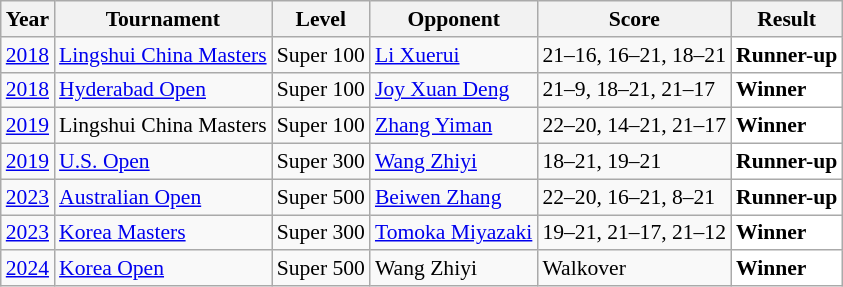<table class="sortable wikitable" style="font-size: 90%;">
<tr>
<th>Year</th>
<th>Tournament</th>
<th>Level</th>
<th>Opponent</th>
<th>Score</th>
<th>Result</th>
</tr>
<tr>
<td align="center"><a href='#'>2018</a></td>
<td align="left"><a href='#'>Lingshui China Masters</a></td>
<td align="left">Super 100</td>
<td align="left"> <a href='#'>Li Xuerui</a></td>
<td algin="left">21–16, 16–21, 18–21</td>
<td style="text-align:left; background:white"> <strong>Runner-up</strong></td>
</tr>
<tr>
<td align="center"><a href='#'>2018</a></td>
<td align="left"><a href='#'>Hyderabad Open</a></td>
<td align="left">Super 100</td>
<td align="left"> <a href='#'>Joy Xuan Deng</a></td>
<td align="left">21–9, 18–21, 21–17</td>
<td style="text-align:left; background:white"> <strong>Winner</strong></td>
</tr>
<tr>
<td align="center"><a href='#'>2019</a></td>
<td align="left">Lingshui China Masters</td>
<td align="left">Super 100</td>
<td align="left"> <a href='#'>Zhang Yiman</a></td>
<td align="left">22–20, 14–21, 21–17</td>
<td style="text-align:left; background:white"> <strong>Winner</strong></td>
</tr>
<tr>
<td align="center"><a href='#'>2019</a></td>
<td align="left"><a href='#'>U.S. Open</a></td>
<td align="left">Super 300</td>
<td align="left"> <a href='#'>Wang Zhiyi</a></td>
<td align="left">18–21, 19–21</td>
<td style="text-align:left; background:white"> <strong>Runner-up</strong></td>
</tr>
<tr>
<td align="center"><a href='#'>2023</a></td>
<td align="left"><a href='#'>Australian Open</a></td>
<td align="left">Super 500</td>
<td align="left"> <a href='#'>Beiwen Zhang</a></td>
<td align="left">22–20, 16–21, 8–21</td>
<td style="text-align:left; background:white"> <strong>Runner-up</strong></td>
</tr>
<tr>
<td align="center"><a href='#'>2023</a></td>
<td align="left"><a href='#'>Korea Masters</a></td>
<td align="left">Super 300</td>
<td align="left"> <a href='#'>Tomoka Miyazaki</a></td>
<td align="left">19–21, 21–17, 21–12</td>
<td style="text-align:left; background:white"> <strong>Winner</strong></td>
</tr>
<tr>
<td align="center"><a href='#'>2024</a></td>
<td align="left"><a href='#'>Korea Open</a></td>
<td align="left">Super 500</td>
<td align="left"> Wang Zhiyi</td>
<td align="left">Walkover</td>
<td style="text-align:left; background:white"> <strong>Winner</strong></td>
</tr>
</table>
